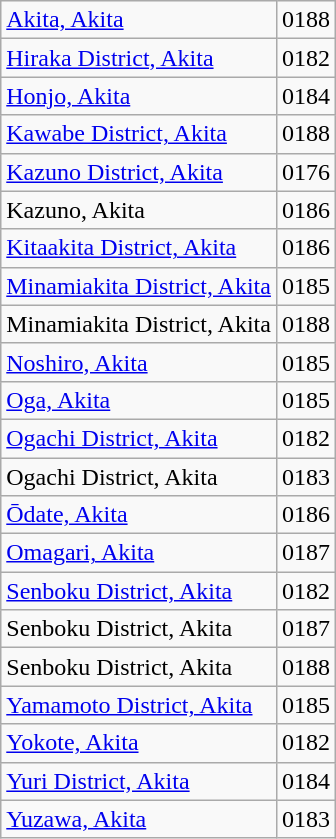<table class="wikitable">
<tr>
<td><a href='#'>Akita, Akita</a></td>
<td>0188</td>
</tr>
<tr>
<td><a href='#'>Hiraka District, Akita</a></td>
<td>0182</td>
</tr>
<tr>
<td><a href='#'>Honjo, Akita</a></td>
<td>0184</td>
</tr>
<tr>
<td><a href='#'>Kawabe District, Akita</a></td>
<td>0188</td>
</tr>
<tr>
<td><a href='#'>Kazuno District, Akita</a></td>
<td>0176</td>
</tr>
<tr>
<td>Kazuno, Akita</td>
<td>0186</td>
</tr>
<tr>
<td><a href='#'>Kitaakita District, Akita</a></td>
<td>0186</td>
</tr>
<tr>
<td><a href='#'>Minamiakita District, Akita</a></td>
<td>0185</td>
</tr>
<tr>
<td>Minamiakita District, Akita</td>
<td>0188</td>
</tr>
<tr>
<td><a href='#'>Noshiro, Akita</a></td>
<td>0185</td>
</tr>
<tr>
<td><a href='#'>Oga, Akita</a></td>
<td>0185</td>
</tr>
<tr>
<td><a href='#'>Ogachi District, Akita</a></td>
<td>0182</td>
</tr>
<tr>
<td>Ogachi District, Akita</td>
<td>0183</td>
</tr>
<tr>
<td><a href='#'>Ōdate, Akita</a></td>
<td>0186</td>
</tr>
<tr>
<td><a href='#'>Omagari, Akita</a></td>
<td>0187</td>
</tr>
<tr>
<td><a href='#'>Senboku District, Akita</a></td>
<td>0182</td>
</tr>
<tr>
<td>Senboku District, Akita</td>
<td>0187</td>
</tr>
<tr>
<td>Senboku District, Akita</td>
<td>0188</td>
</tr>
<tr>
<td><a href='#'>Yamamoto District, Akita</a></td>
<td>0185</td>
</tr>
<tr>
<td><a href='#'>Yokote, Akita</a></td>
<td>0182</td>
</tr>
<tr>
<td><a href='#'>Yuri District, Akita</a></td>
<td>0184</td>
</tr>
<tr>
<td><a href='#'>Yuzawa, Akita</a></td>
<td>0183</td>
</tr>
</table>
